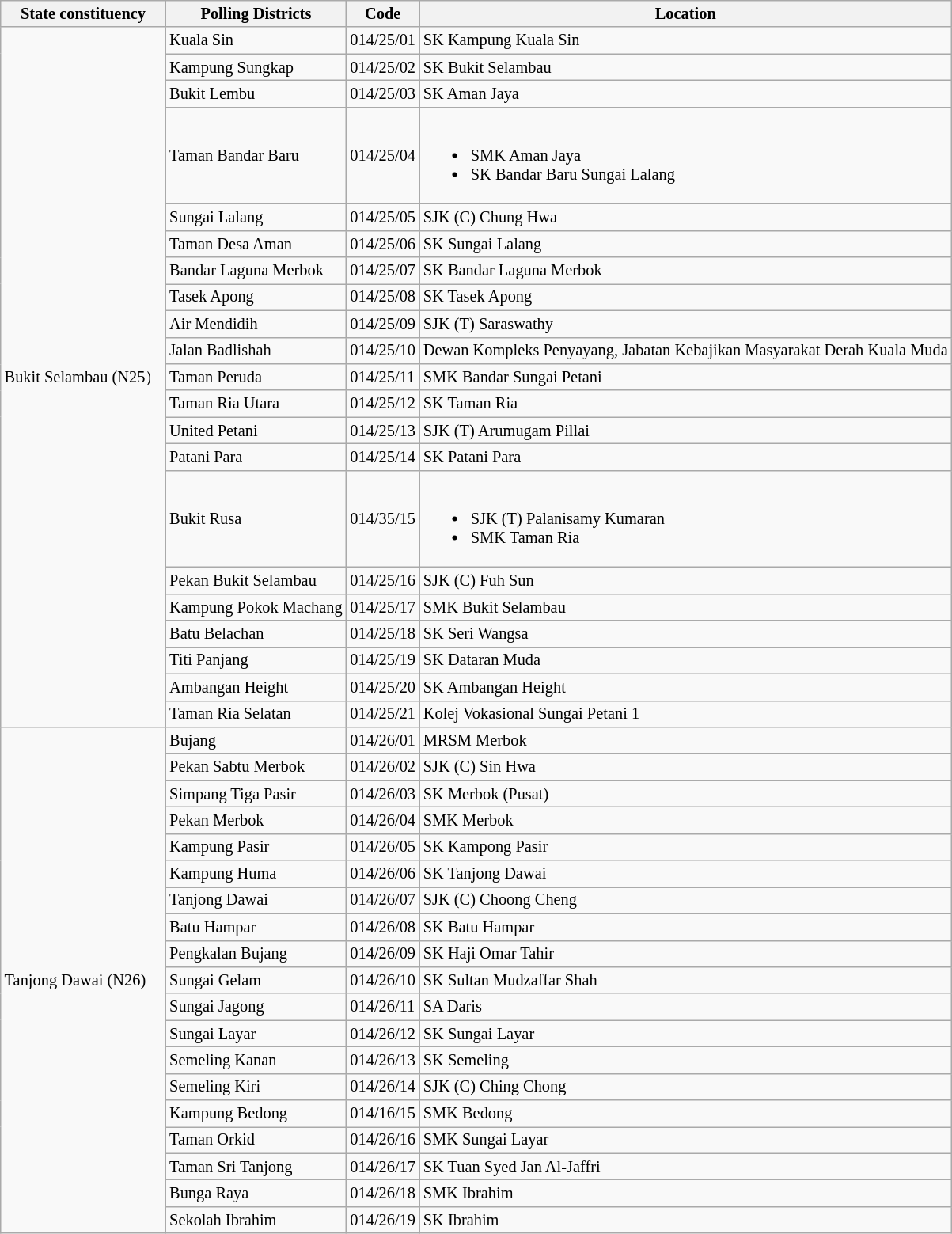<table class="wikitable sortable mw-collapsible" style="white-space:nowrap;font-size:85%">
<tr>
<th>State constituency</th>
<th>Polling Districts</th>
<th>Code</th>
<th>Location</th>
</tr>
<tr>
<td rowspan="21">Bukit Selambau (N25）</td>
<td>Kuala Sin</td>
<td>014/25/01</td>
<td>SK Kampung Kuala Sin</td>
</tr>
<tr>
<td>Kampung Sungkap</td>
<td>014/25/02</td>
<td>SK Bukit Selambau</td>
</tr>
<tr>
<td>Bukit Lembu</td>
<td>014/25/03</td>
<td>SK Aman Jaya</td>
</tr>
<tr>
<td>Taman Bandar Baru</td>
<td>014/25/04</td>
<td><br><ul><li>SMK Aman Jaya</li><li>SK Bandar Baru Sungai Lalang</li></ul></td>
</tr>
<tr>
<td>Sungai Lalang</td>
<td>014/25/05</td>
<td>SJK (C) Chung Hwa</td>
</tr>
<tr>
<td>Taman Desa Aman</td>
<td>014/25/06</td>
<td>SK Sungai Lalang</td>
</tr>
<tr>
<td>Bandar Laguna Merbok</td>
<td>014/25/07</td>
<td>SK Bandar Laguna Merbok</td>
</tr>
<tr>
<td>Tasek Apong</td>
<td>014/25/08</td>
<td>SK Tasek Apong</td>
</tr>
<tr>
<td>Air Mendidih</td>
<td>014/25/09</td>
<td>SJK (T) Saraswathy</td>
</tr>
<tr>
<td>Jalan Badlishah</td>
<td>014/25/10</td>
<td>Dewan Kompleks Penyayang, Jabatan Kebajikan Masyarakat Derah Kuala Muda</td>
</tr>
<tr>
<td>Taman Peruda</td>
<td>014/25/11</td>
<td>SMK Bandar Sungai Petani</td>
</tr>
<tr>
<td>Taman Ria Utara</td>
<td>014/25/12</td>
<td>SK Taman Ria</td>
</tr>
<tr>
<td>United Petani</td>
<td>014/25/13</td>
<td>SJK (T) Arumugam Pillai</td>
</tr>
<tr>
<td>Patani Para</td>
<td>014/25/14</td>
<td>SK Patani Para</td>
</tr>
<tr>
<td>Bukit Rusa</td>
<td>014/35/15</td>
<td><br><ul><li>SJK (T) Palanisamy Kumaran</li><li>SMK Taman Ria</li></ul></td>
</tr>
<tr>
<td>Pekan Bukit Selambau</td>
<td>014/25/16</td>
<td>SJK (C) Fuh Sun</td>
</tr>
<tr>
<td>Kampung Pokok Machang</td>
<td>014/25/17</td>
<td>SMK Bukit Selambau</td>
</tr>
<tr>
<td>Batu Belachan</td>
<td>014/25/18</td>
<td>SK Seri Wangsa</td>
</tr>
<tr>
<td>Titi Panjang</td>
<td>014/25/19</td>
<td>SK Dataran Muda</td>
</tr>
<tr>
<td>Ambangan Height</td>
<td>014/25/20</td>
<td>SK Ambangan Height</td>
</tr>
<tr>
<td>Taman Ria Selatan</td>
<td>014/25/21</td>
<td>Kolej Vokasional Sungai Petani 1</td>
</tr>
<tr>
<td rowspan="19">Tanjong Dawai (N26)</td>
<td>Bujang</td>
<td>014/26/01</td>
<td>MRSM Merbok</td>
</tr>
<tr>
<td>Pekan Sabtu Merbok</td>
<td>014/26/02</td>
<td>SJK (C) Sin Hwa</td>
</tr>
<tr>
<td>Simpang Tiga Pasir</td>
<td>014/26/03</td>
<td>SK Merbok (Pusat)</td>
</tr>
<tr>
<td>Pekan Merbok</td>
<td>014/26/04</td>
<td>SMK Merbok</td>
</tr>
<tr>
<td>Kampung Pasir</td>
<td>014/26/05</td>
<td>SK Kampong Pasir</td>
</tr>
<tr>
<td>Kampung Huma</td>
<td>014/26/06</td>
<td>SK Tanjong Dawai</td>
</tr>
<tr>
<td>Tanjong Dawai</td>
<td>014/26/07</td>
<td>SJK (C) Choong Cheng</td>
</tr>
<tr>
<td>Batu Hampar</td>
<td>014/26/08</td>
<td>SK Batu Hampar</td>
</tr>
<tr>
<td>Pengkalan Bujang</td>
<td>014/26/09</td>
<td>SK Haji Omar Tahir</td>
</tr>
<tr>
<td>Sungai Gelam</td>
<td>014/26/10</td>
<td>SK Sultan Mudzaffar Shah</td>
</tr>
<tr>
<td>Sungai Jagong</td>
<td>014/26/11</td>
<td>SA Daris</td>
</tr>
<tr>
<td>Sungai Layar</td>
<td>014/26/12</td>
<td>SK Sungai Layar</td>
</tr>
<tr>
<td>Semeling Kanan</td>
<td>014/26/13</td>
<td>SK Semeling</td>
</tr>
<tr>
<td>Semeling Kiri</td>
<td>014/26/14</td>
<td>SJK (C) Ching Chong</td>
</tr>
<tr>
<td>Kampung Bedong</td>
<td>014/16/15</td>
<td>SMK Bedong</td>
</tr>
<tr>
<td>Taman Orkid</td>
<td>014/26/16</td>
<td>SMK Sungai Layar</td>
</tr>
<tr>
<td>Taman Sri Tanjong</td>
<td>014/26/17</td>
<td>SK Tuan Syed Jan Al-Jaffri</td>
</tr>
<tr>
<td>Bunga Raya</td>
<td>014/26/18</td>
<td>SMK Ibrahim</td>
</tr>
<tr>
<td>Sekolah Ibrahim</td>
<td>014/26/19</td>
<td>SK Ibrahim</td>
</tr>
</table>
